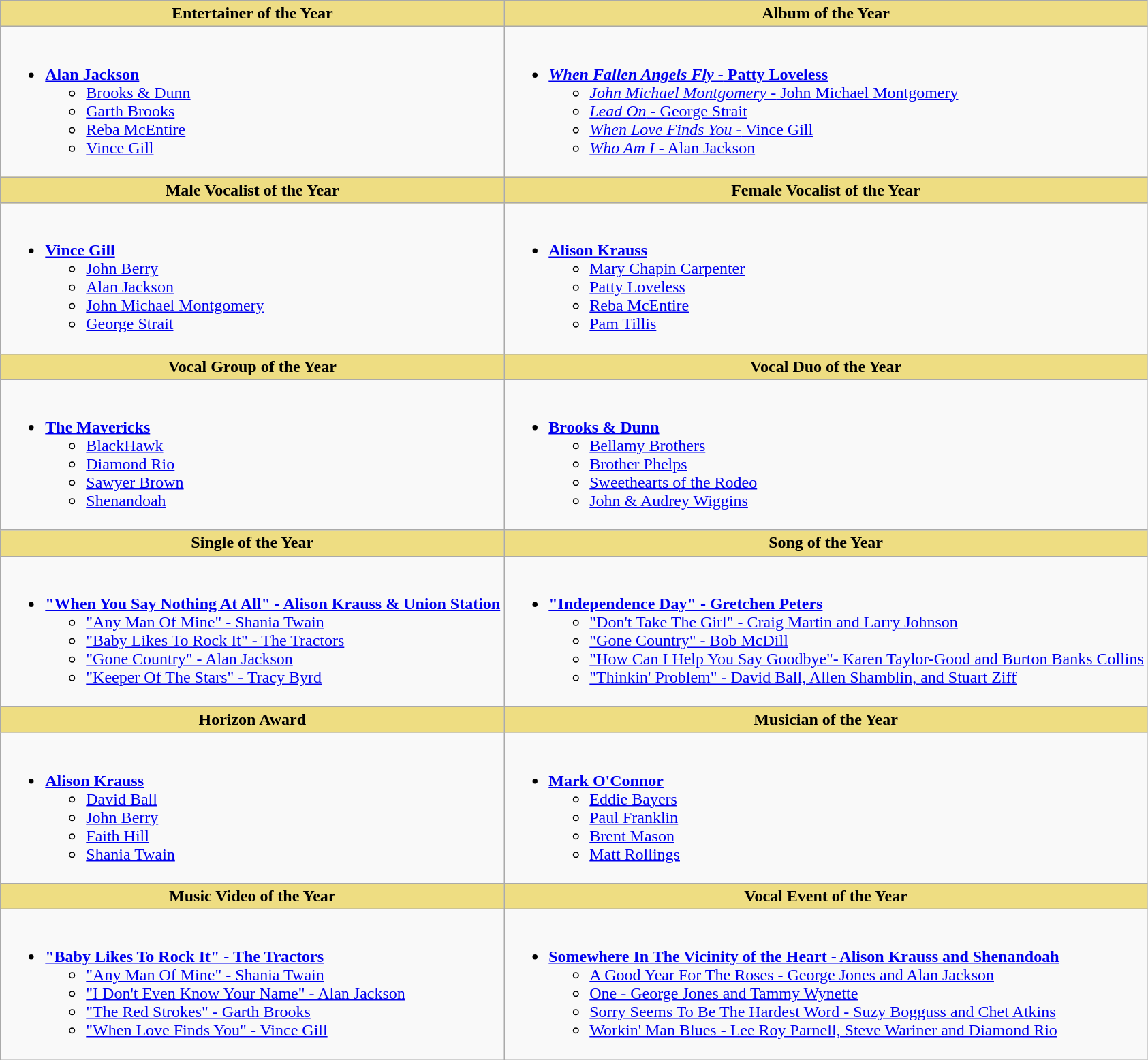<table class="wikitable">
<tr>
<th style="background:#EEDD85; width=50%">Entertainer of the Year</th>
<th style="background:#EEDD85; width=50%">Album of the Year</th>
</tr>
<tr>
<td valign="top"><br><ul><li><strong><a href='#'>Alan Jackson</a></strong><ul><li><a href='#'>Brooks & Dunn</a></li><li><a href='#'>Garth Brooks</a></li><li><a href='#'>Reba McEntire</a></li><li><a href='#'>Vince Gill</a></li></ul></li></ul></td>
<td valign="top"><br><ul><li><strong><a href='#'><em>When Fallen Angels Fly -</em> Patty Loveless</a></strong><ul><li><a href='#'><em>John Michael Montgomery -</em> John Michael Montgomery</a></li><li><a href='#'><em>Lead On</em> - George Strait</a></li><li><a href='#'><em>When Love Finds You -</em> Vince Gill</a></li><li><a href='#'><em>Who Am I -</em> Alan Jackson</a></li></ul></li></ul></td>
</tr>
<tr>
<th style="background:#EEDD82; width=50%">Male Vocalist of the Year</th>
<th style="background:#EEDD82; width=50%">Female Vocalist of the Year</th>
</tr>
<tr>
<td valign="top"><br><ul><li><strong><a href='#'>Vince Gill</a></strong><ul><li><a href='#'>John Berry</a></li><li><a href='#'>Alan Jackson</a></li><li><a href='#'>John Michael Montgomery</a></li><li><a href='#'>George Strait</a></li></ul></li></ul></td>
<td valign="top"><br><ul><li><strong><a href='#'>Alison Krauss</a></strong><ul><li><a href='#'>Mary Chapin Carpenter</a></li><li><a href='#'>Patty Loveless</a></li><li><a href='#'>Reba McEntire</a></li><li><a href='#'>Pam Tillis</a></li></ul></li></ul></td>
</tr>
<tr>
<th style="background:#EEDD82; width=50%">Vocal Group of the Year</th>
<th style="background:#EEDD82; width=50%">Vocal Duo of the Year</th>
</tr>
<tr>
<td valign="top"><br><ul><li><strong><a href='#'>The Mavericks</a></strong><ul><li><a href='#'>BlackHawk</a></li><li><a href='#'>Diamond Rio</a></li><li><a href='#'>Sawyer Brown</a></li><li><a href='#'>Shenandoah</a></li></ul></li></ul></td>
<td valign="top"><br><ul><li><strong><a href='#'>Brooks & Dunn</a></strong><ul><li><a href='#'>Bellamy Brothers</a></li><li><a href='#'>Brother Phelps</a></li><li><a href='#'>Sweethearts of the Rodeo</a></li><li><a href='#'>John & Audrey Wiggins</a></li></ul></li></ul></td>
</tr>
<tr>
<th style="background:#EEDD82; width=50%">Single of the Year</th>
<th style="background:#EEDD82; width=50%">Song of the Year</th>
</tr>
<tr>
<td valign="top"><br><ul><li><a href='#'><strong>"When You Say Nothing At All" - Alison Krauss & Union Station</strong></a><ul><li><a href='#'>"Any Man Of Mine" - Shania Twain</a></li><li><a href='#'>"Baby Likes To Rock It" - The Tractors</a></li><li><a href='#'>"Gone Country" - Alan Jackson</a></li><li><a href='#'>"Keeper Of The Stars" - Tracy Byrd</a></li></ul></li></ul></td>
<td valign="top"><br><ul><li><a href='#'><strong>"Independence Day" - Gretchen Peters</strong></a><ul><li><a href='#'>"Don't Take The Girl" - Craig Martin and Larry Johnson</a></li><li><a href='#'>"Gone Country" - Bob McDill</a></li><li><a href='#'>"How Can I Help You Say Goodbye"- Karen Taylor-Good and Burton Banks Collins</a></li><li><a href='#'>"Thinkin' Problem" - David Ball, Allen Shamblin, and Stuart Ziff</a></li></ul></li></ul></td>
</tr>
<tr>
<th style="background:#EEDD82; width=50%">Horizon Award</th>
<th style="background:#EEDD82; width=50%">Musician of the Year</th>
</tr>
<tr>
<td valign="top"><br><ul><li><strong><a href='#'>Alison Krauss</a></strong><ul><li><a href='#'>David Ball</a></li><li><a href='#'>John Berry</a></li><li><a href='#'>Faith Hill</a></li><li><a href='#'>Shania Twain</a></li></ul></li></ul></td>
<td valign="top"><br><ul><li><strong><a href='#'>Mark O'Connor</a></strong><ul><li><a href='#'>Eddie Bayers</a></li><li><a href='#'>Paul Franklin</a></li><li><a href='#'>Brent Mason</a></li><li><a href='#'>Matt Rollings</a></li></ul></li></ul></td>
</tr>
<tr>
<th style="background:#EEDD82; width=50%">Music Video of the Year</th>
<th style="background:#EEDD82; width=50%">Vocal Event of the Year</th>
</tr>
<tr>
<td valign="top"><br><ul><li><a href='#'><strong>"Baby Likes To Rock It" - The Tractors</strong></a><ul><li><a href='#'>"Any Man Of Mine" - Shania Twain</a></li><li><a href='#'>"I Don't Even Know Your Name" - Alan Jackson</a></li><li><a href='#'>"The Red Strokes" - Garth Brooks</a></li><li><a href='#'>"When Love Finds You" - Vince Gill</a></li></ul></li></ul></td>
<td valign="top"><br><ul><li><strong><a href='#'>Somewhere In The Vicinity of the Heart - Alison Krauss and Shenandoah</a></strong><ul><li><a href='#'>A Good Year For The Roses - George Jones and Alan Jackson</a></li><li><a href='#'>One - George Jones and Tammy Wynette</a></li><li><a href='#'>Sorry Seems To Be The Hardest Word - Suzy Bogguss and Chet Atkins</a></li><li><a href='#'>Workin' Man Blues - Lee Roy Parnell, Steve Wariner and Diamond Rio</a></li></ul></li></ul></td>
</tr>
</table>
